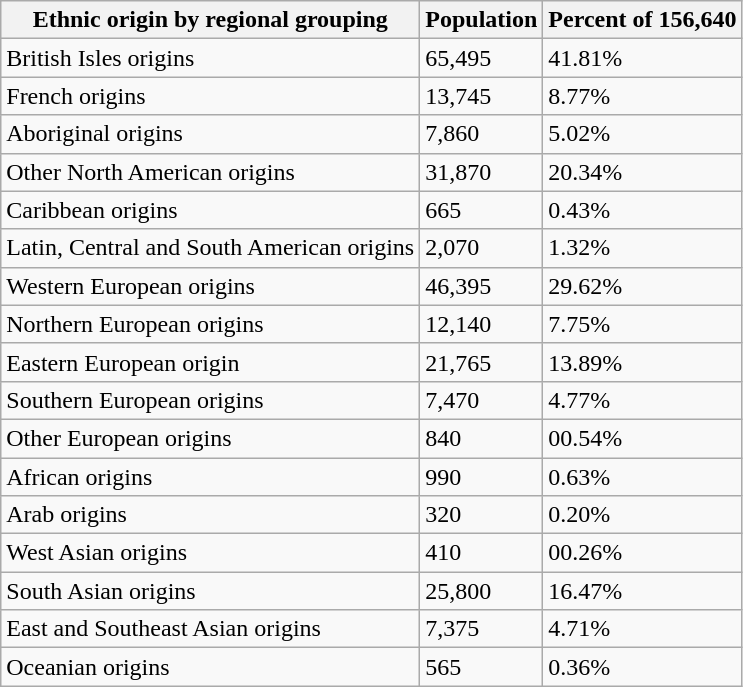<table class="wikitable sortable mw-collapsible mw-collapsed collapsible">
<tr ">
<th>Ethnic origin by regional grouping</th>
<th>Population</th>
<th>Percent of 156,640</th>
</tr>
<tr>
<td>British Isles origins</td>
<td>65,495</td>
<td>41.81%</td>
</tr>
<tr>
<td>French origins</td>
<td>13,745</td>
<td>8.77%</td>
</tr>
<tr>
<td>Aboriginal origins</td>
<td>7,860</td>
<td>5.02%</td>
</tr>
<tr>
<td>Other North American origins</td>
<td>31,870</td>
<td>20.34%</td>
</tr>
<tr>
<td>Caribbean origins</td>
<td>665</td>
<td>0.43%</td>
</tr>
<tr>
<td>Latin, Central and South American origins</td>
<td>2,070</td>
<td>1.32%</td>
</tr>
<tr>
<td>Western European origins</td>
<td>46,395</td>
<td>29.62%</td>
</tr>
<tr>
<td>Northern European origins</td>
<td>12,140</td>
<td>7.75%</td>
</tr>
<tr>
<td>Eastern European origin</td>
<td>21,765</td>
<td>13.89%</td>
</tr>
<tr>
<td>Southern European origins</td>
<td>7,470</td>
<td>4.77%</td>
</tr>
<tr>
<td>Other European origins</td>
<td>840</td>
<td>00.54%</td>
</tr>
<tr>
<td>African origins</td>
<td>990</td>
<td>0.63%</td>
</tr>
<tr>
<td>Arab origins</td>
<td>320</td>
<td>0.20%</td>
</tr>
<tr>
<td>West Asian origins</td>
<td>410</td>
<td>00.26%</td>
</tr>
<tr>
<td>South Asian origins</td>
<td>25,800</td>
<td>16.47%</td>
</tr>
<tr>
<td>East and Southeast Asian origins</td>
<td>7,375</td>
<td>4.71%</td>
</tr>
<tr>
<td>Oceanian origins</td>
<td>565</td>
<td>0.36%</td>
</tr>
</table>
